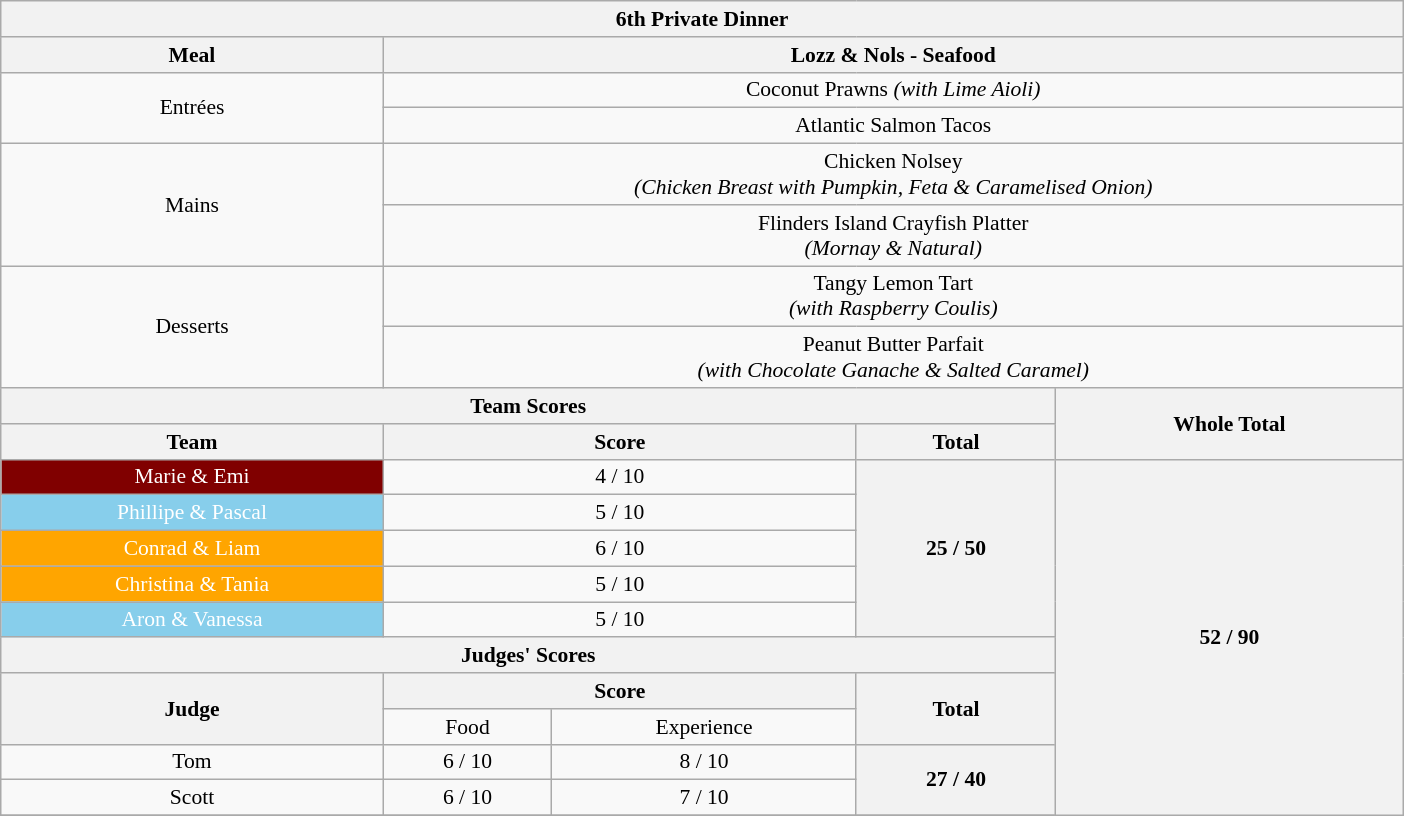<table class="wikitable plainrowheaders" style="text-align:center; font-size:90%; width:65em;">
<tr>
<th colspan="5" >6th Private Dinner</th>
</tr>
<tr>
<th style="width:15%;">Meal</th>
<th colspan="4" style="width:40%;">Lozz & Nols - Seafood</th>
</tr>
<tr>
<td rowspan="2">Entrées</td>
<td colspan="4">Coconut Prawns <em>(with Lime Aioli)</em></td>
</tr>
<tr>
<td colspan="4">Atlantic Salmon Tacos</td>
</tr>
<tr>
<td rowspan="2">Mains</td>
<td colspan="4">Chicken Nolsey<br><em>(Chicken Breast with Pumpkin, Feta & Caramelised Onion)</em></td>
</tr>
<tr>
<td colspan="4">Flinders Island Crayfish Platter<br><em>(Mornay & Natural)</em></td>
</tr>
<tr>
<td rowspan="2">Desserts</td>
<td colspan="4">Tangy Lemon Tart<br><em>(with Raspberry Coulis)</em></td>
</tr>
<tr>
<td colspan="4">Peanut Butter Parfait<br><em>(with Chocolate Ganache & Salted Caramel)</em></td>
</tr>
<tr>
<th colspan="4" >Team Scores</th>
<th rowspan="2">Whole Total</th>
</tr>
<tr>
<th>Team</th>
<th colspan="2">Score</th>
<th>Total</th>
</tr>
<tr>
<td style="background:maroon; color:white;">Marie & Emi</td>
<td colspan="2">4 / 10</td>
<th rowspan="5">25 / 50</th>
<th rowspan="11">52 / 90</th>
</tr>
<tr>
<td style="background:skyblue; color:white;">Phillipe & Pascal</td>
<td colspan="2">5 / 10</td>
</tr>
<tr>
<td style="background:orange; color:white;">Conrad & Liam</td>
<td colspan="2">6 / 10</td>
</tr>
<tr>
<td style="background:orange; color:white;">Christina & Tania</td>
<td colspan="2">5 / 10</td>
</tr>
<tr>
<td style="background:skyblue; color:white;">Aron & Vanessa</td>
<td colspan="2">5 / 10</td>
</tr>
<tr>
<th colspan="4" >Judges' Scores</th>
</tr>
<tr>
<th rowspan="2">Judge</th>
<th colspan="2">Score</th>
<th rowspan="2">Total</th>
</tr>
<tr>
<td>Food</td>
<td>Experience</td>
</tr>
<tr>
<td>Tom</td>
<td>6 / 10</td>
<td>8 / 10</td>
<th rowspan="2">27 / 40</th>
</tr>
<tr>
<td>Scott</td>
<td>6 / 10</td>
<td>7 / 10</td>
</tr>
<tr>
</tr>
</table>
